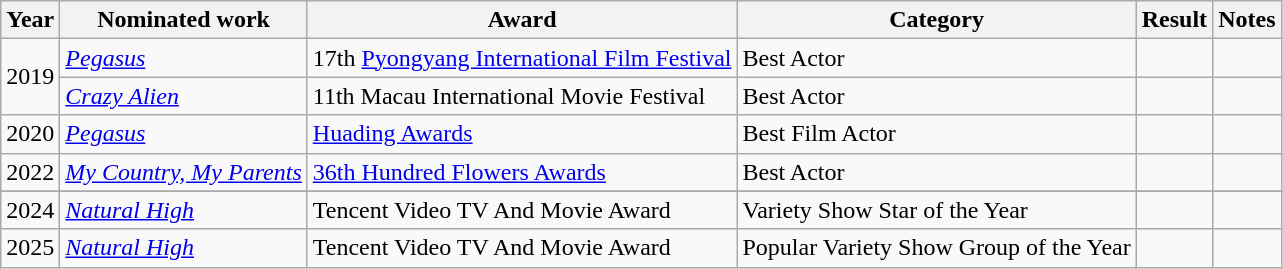<table class="wikitable">
<tr>
<th>Year</th>
<th>Nominated work</th>
<th>Award</th>
<th>Category</th>
<th>Result</th>
<th>Notes</th>
</tr>
<tr>
<td rowspan="2">2019</td>
<td><em><a href='#'>Pegasus</a></em></td>
<td>17th <a href='#'>Pyongyang International Film Festival</a></td>
<td>Best Actor</td>
<td></td>
<td></td>
</tr>
<tr>
<td><em><a href='#'>Crazy Alien</a></em></td>
<td>11th Macau International Movie Festival</td>
<td>Best Actor</td>
<td></td>
<td></td>
</tr>
<tr>
<td>2020</td>
<td><em><a href='#'>Pegasus</a></em></td>
<td><a href='#'>Huading Awards</a></td>
<td>Best Film Actor</td>
<td></td>
<td></td>
</tr>
<tr>
<td>2022</td>
<td><em><a href='#'>My Country, My Parents</a></em></td>
<td><a href='#'>36th Hundred Flowers Awards</a></td>
<td>Best Actor</td>
<td></td>
<td></td>
</tr>
<tr>
</tr>
<tr>
<td>2024</td>
<td><em><a href='#'>Natural High</a><br></em></td>
<td>Tencent Video TV And Movie Award</td>
<td>Variety Show Star of the Year</td>
<td></td>
<td></td>
</tr>
<tr>
<td>2025</td>
<td><em><a href='#'>Natural High</a><br></em></td>
<td>Tencent Video TV And Movie Award</td>
<td>Popular Variety Show Group of the Year</td>
<td></td>
<td></td>
</tr>
</table>
